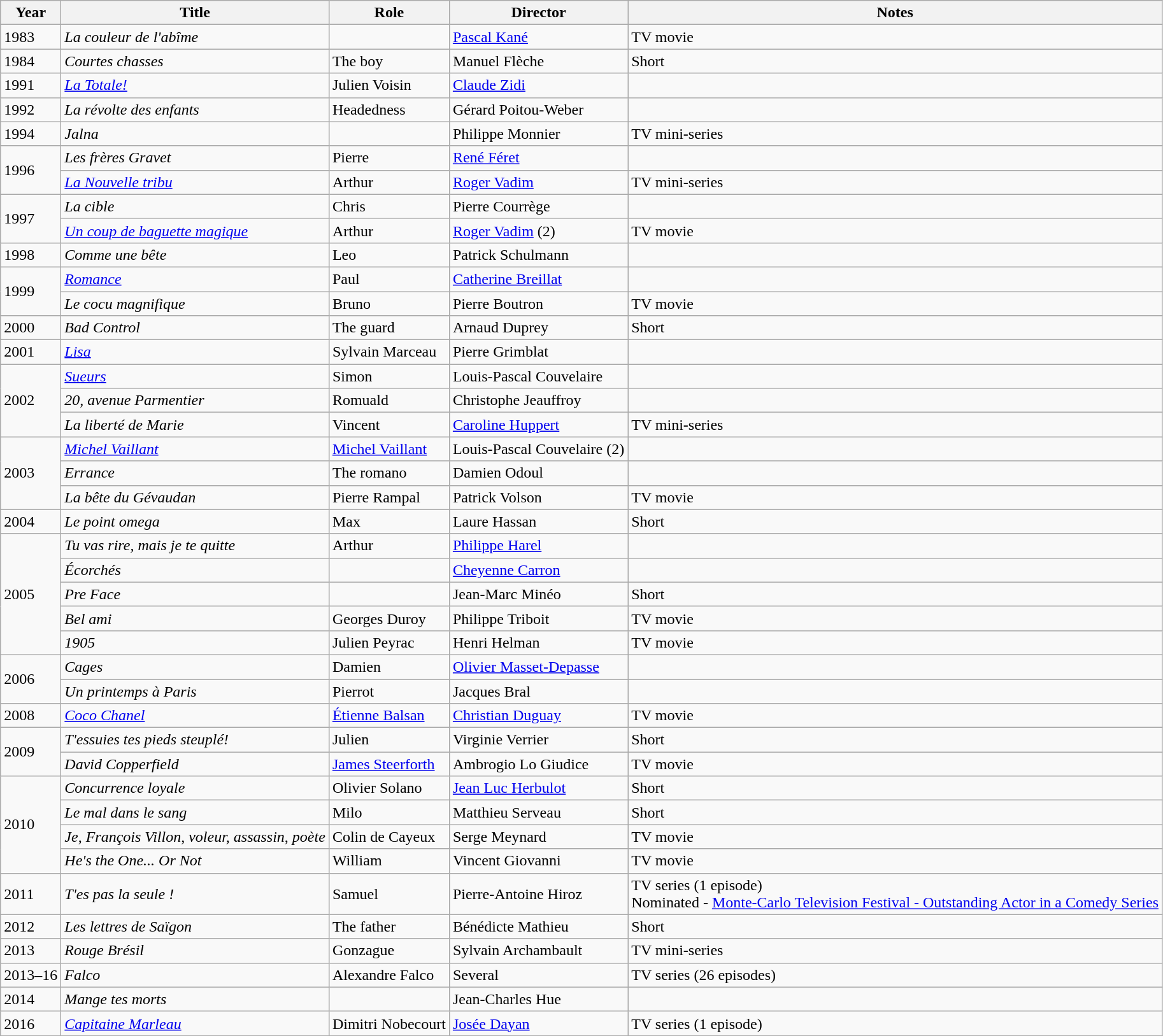<table class="wikitable">
<tr>
<th>Year</th>
<th>Title</th>
<th>Role</th>
<th>Director</th>
<th>Notes</th>
</tr>
<tr>
<td rowspan=1>1983</td>
<td><em>La couleur de l'abîme</em></td>
<td></td>
<td><a href='#'>Pascal Kané</a></td>
<td>TV movie</td>
</tr>
<tr>
<td rowspan=1>1984</td>
<td><em>Courtes chasses</em></td>
<td>The boy</td>
<td>Manuel Flèche</td>
<td>Short</td>
</tr>
<tr>
<td rowspan=1>1991</td>
<td><em><a href='#'>La Totale!</a></em></td>
<td>Julien Voisin</td>
<td><a href='#'>Claude Zidi</a></td>
<td></td>
</tr>
<tr>
<td rowspan=1>1992</td>
<td><em>La révolte des enfants</em></td>
<td>Headedness</td>
<td>Gérard Poitou-Weber</td>
<td></td>
</tr>
<tr>
<td rowspan=1>1994</td>
<td><em>Jalna</em></td>
<td></td>
<td>Philippe Monnier</td>
<td>TV mini-series</td>
</tr>
<tr>
<td rowspan=2>1996</td>
<td><em>Les frères Gravet</em></td>
<td>Pierre</td>
<td><a href='#'>René Féret</a></td>
<td></td>
</tr>
<tr>
<td><em><a href='#'>La Nouvelle tribu</a></em></td>
<td>Arthur</td>
<td><a href='#'>Roger Vadim</a></td>
<td>TV mini-series</td>
</tr>
<tr>
<td rowspan=2>1997</td>
<td><em>La cible</em></td>
<td>Chris</td>
<td>Pierre Courrège</td>
<td></td>
</tr>
<tr>
<td><em><a href='#'>Un coup de baguette magique</a></em></td>
<td>Arthur</td>
<td><a href='#'>Roger Vadim</a> (2)</td>
<td>TV movie</td>
</tr>
<tr>
<td rowspan=1>1998</td>
<td><em>Comme une bête</em></td>
<td>Leo</td>
<td>Patrick Schulmann</td>
<td></td>
</tr>
<tr>
<td rowspan=2>1999</td>
<td><em><a href='#'>Romance</a></em></td>
<td>Paul</td>
<td><a href='#'>Catherine Breillat</a></td>
<td></td>
</tr>
<tr>
<td><em>Le cocu magnifique</em></td>
<td>Bruno</td>
<td>Pierre Boutron</td>
<td>TV movie</td>
</tr>
<tr>
<td rowspan=1>2000</td>
<td><em>Bad Control</em></td>
<td>The guard</td>
<td>Arnaud Duprey</td>
<td>Short</td>
</tr>
<tr>
<td rowspan=1>2001</td>
<td><em><a href='#'>Lisa</a></em></td>
<td>Sylvain Marceau</td>
<td>Pierre Grimblat</td>
<td></td>
</tr>
<tr>
<td rowspan=3>2002</td>
<td><em><a href='#'>Sueurs</a></em></td>
<td>Simon</td>
<td>Louis-Pascal Couvelaire</td>
<td></td>
</tr>
<tr>
<td><em>20, avenue Parmentier</em></td>
<td>Romuald</td>
<td>Christophe Jeauffroy</td>
<td></td>
</tr>
<tr>
<td><em>La liberté de Marie</em></td>
<td>Vincent</td>
<td><a href='#'>Caroline Huppert</a></td>
<td>TV mini-series</td>
</tr>
<tr>
<td rowspan=3>2003</td>
<td><em><a href='#'>Michel Vaillant</a></em></td>
<td><a href='#'>Michel Vaillant</a></td>
<td>Louis-Pascal Couvelaire (2)</td>
<td></td>
</tr>
<tr>
<td><em>Errance</em></td>
<td>The romano</td>
<td>Damien Odoul</td>
<td></td>
</tr>
<tr>
<td><em>La bête du Gévaudan</em></td>
<td>Pierre Rampal</td>
<td>Patrick Volson</td>
<td>TV movie</td>
</tr>
<tr>
<td rowspan=1>2004</td>
<td><em>Le point omega</em></td>
<td>Max</td>
<td>Laure Hassan</td>
<td>Short</td>
</tr>
<tr>
<td rowspan=5>2005</td>
<td><em>Tu vas rire, mais je te quitte</em></td>
<td>Arthur</td>
<td><a href='#'>Philippe Harel</a></td>
<td></td>
</tr>
<tr>
<td><em>Écorchés</em></td>
<td></td>
<td><a href='#'>Cheyenne Carron</a></td>
<td></td>
</tr>
<tr>
<td><em>Pre Face</em></td>
<td></td>
<td>Jean-Marc Minéo</td>
<td>Short</td>
</tr>
<tr>
<td><em>Bel ami</em></td>
<td>Georges Duroy</td>
<td>Philippe Triboit</td>
<td>TV movie</td>
</tr>
<tr>
<td><em>1905</em></td>
<td>Julien Peyrac</td>
<td>Henri Helman</td>
<td>TV movie</td>
</tr>
<tr>
<td rowspan=2>2006</td>
<td><em>Cages</em></td>
<td>Damien</td>
<td><a href='#'>Olivier Masset-Depasse</a></td>
<td></td>
</tr>
<tr>
<td><em>Un printemps à Paris</em></td>
<td>Pierrot</td>
<td>Jacques Bral</td>
<td></td>
</tr>
<tr>
<td rowspan=1>2008</td>
<td><em><a href='#'>Coco Chanel</a></em></td>
<td><a href='#'>Étienne Balsan</a></td>
<td><a href='#'>Christian Duguay</a></td>
<td>TV movie</td>
</tr>
<tr>
<td rowspan=2>2009</td>
<td><em>T'essuies tes pieds steuplé!</em></td>
<td>Julien</td>
<td>Virginie Verrier</td>
<td>Short</td>
</tr>
<tr>
<td><em>David Copperfield</em></td>
<td><a href='#'>James Steerforth</a></td>
<td>Ambrogio Lo Giudice</td>
<td>TV movie</td>
</tr>
<tr>
<td rowspan=4>2010</td>
<td><em>Concurrence loyale</em></td>
<td>Olivier Solano</td>
<td><a href='#'>Jean Luc Herbulot</a></td>
<td>Short</td>
</tr>
<tr>
<td><em>Le mal dans le sang</em></td>
<td>Milo</td>
<td>Matthieu Serveau</td>
<td>Short</td>
</tr>
<tr>
<td><em>Je, François Villon, voleur, assassin, poète</em></td>
<td>Colin de Cayeux</td>
<td>Serge Meynard</td>
<td>TV movie</td>
</tr>
<tr>
<td><em>He's the One... Or Not</em></td>
<td>William</td>
<td>Vincent Giovanni</td>
<td>TV movie</td>
</tr>
<tr>
<td rowspan=1>2011</td>
<td><em>T'es pas la seule !</em></td>
<td>Samuel</td>
<td>Pierre-Antoine Hiroz</td>
<td>TV series (1 episode)<br>Nominated - <a href='#'>Monte-Carlo Television Festival - Outstanding Actor in a Comedy Series</a></td>
</tr>
<tr>
<td rowspan=1>2012</td>
<td><em>Les lettres de Saïgon</em></td>
<td>The father</td>
<td>Bénédicte Mathieu</td>
<td>Short</td>
</tr>
<tr>
<td rowspan=1>2013</td>
<td><em>Rouge Brésil</em></td>
<td>Gonzague</td>
<td>Sylvain Archambault</td>
<td>TV mini-series</td>
</tr>
<tr>
<td rowspan=1>2013–16</td>
<td><em>Falco</em></td>
<td>Alexandre Falco</td>
<td>Several</td>
<td>TV series (26 episodes)</td>
</tr>
<tr>
<td rowspan=1>2014</td>
<td><em>Mange tes morts</em></td>
<td></td>
<td>Jean-Charles Hue</td>
<td></td>
</tr>
<tr>
<td rowspan=1>2016</td>
<td><em><a href='#'>Capitaine Marleau</a></em></td>
<td>Dimitri Nobecourt</td>
<td><a href='#'>Josée Dayan</a></td>
<td>TV series (1 episode)</td>
</tr>
<tr>
</tr>
</table>
